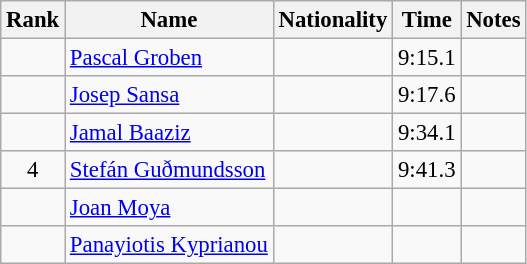<table class="wikitable sortable" style="text-align:center; font-size:95%">
<tr>
<th>Rank</th>
<th>Name</th>
<th>Nationality</th>
<th>Time</th>
<th>Notes</th>
</tr>
<tr>
<td></td>
<td align=left><a href='#'>Pascal Groben</a></td>
<td align=left></td>
<td>9:15.1</td>
<td></td>
</tr>
<tr>
<td></td>
<td align=left><a href='#'>Josep Sansa</a></td>
<td align=left></td>
<td>9:17.6</td>
<td></td>
</tr>
<tr>
<td></td>
<td align=left><a href='#'>Jamal Baaziz</a></td>
<td align=left></td>
<td>9:34.1</td>
<td></td>
</tr>
<tr>
<td>4</td>
<td align=left><a href='#'>Stefán Guðmundsson</a></td>
<td align=left></td>
<td>9:41.3</td>
<td></td>
</tr>
<tr>
<td></td>
<td align=left><a href='#'>Joan Moya</a></td>
<td align=left></td>
<td></td>
<td></td>
</tr>
<tr>
<td></td>
<td align=left><a href='#'>Panayiotis Kyprianou</a></td>
<td align=left></td>
<td></td>
<td></td>
</tr>
</table>
